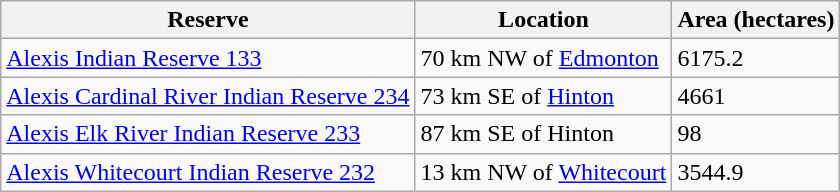<table class = "wikitable">
<tr>
<th>Reserve</th>
<th>Location</th>
<th>Area (hectares)</th>
</tr>
<tr>
<td><a href='#'>Alexis Indian Reserve 133</a></td>
<td>70 km NW of <a href='#'>Edmonton</a></td>
<td>6175.2</td>
</tr>
<tr>
<td><a href='#'>Alexis Cardinal River Indian Reserve 234</a></td>
<td>73 km SE of <a href='#'>Hinton</a></td>
<td>4661</td>
</tr>
<tr>
<td><a href='#'>Alexis Elk River Indian Reserve 233</a></td>
<td>87 km SE of Hinton</td>
<td>98</td>
</tr>
<tr>
<td><a href='#'>Alexis Whitecourt Indian Reserve 232</a></td>
<td>13 km NW of <a href='#'>Whitecourt</a></td>
<td>3544.9</td>
</tr>
</table>
